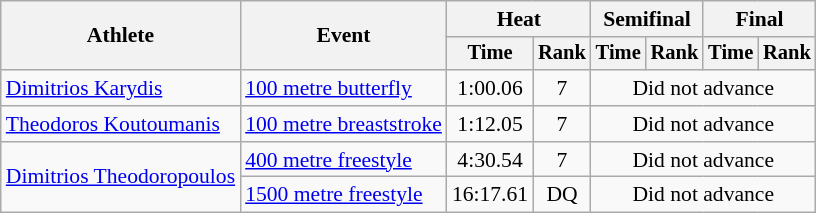<table class=wikitable style="font-size:90%">
<tr>
<th rowspan="2">Athlete</th>
<th rowspan="2">Event</th>
<th colspan="2">Heat</th>
<th colspan="2">Semifinal</th>
<th colspan="2">Final</th>
</tr>
<tr style="font-size:95%">
<th>Time</th>
<th>Rank</th>
<th>Time</th>
<th>Rank</th>
<th>Time</th>
<th>Rank</th>
</tr>
<tr align=center>
<td style="text-align:left;" rowspan="1"><a href='#'>Dimitrios Karydis</a></td>
<td align=left><a href='#'>100 metre butterfly</a></td>
<td align=center>1:00.06</td>
<td align=center>7</td>
<td colspan="4" style="text-align:center;">Did not advance</td>
</tr>
<tr align=center>
<td align=left><a href='#'>Theodoros Koutoumanis</a></td>
<td align=left><a href='#'>100 metre breaststroke</a></td>
<td align=center>1:12.05</td>
<td align=center>7</td>
<td colspan="4" style="text-align:center;">Did not advance</td>
</tr>
<tr align=center>
<td style="text-align:left;" rowspan="2"><a href='#'>Dimitrios Theodoropoulos</a></td>
<td align=left><a href='#'>400 metre freestyle</a></td>
<td align=center>4:30.54</td>
<td align=center>7</td>
<td colspan="4" style="text-align:center;">Did not advance</td>
</tr>
<tr>
<td align=left><a href='#'>1500 metre freestyle</a></td>
<td align=center>16:17.61</td>
<td align=center>DQ</td>
<td colspan="4" style="text-align:center;">Did not advance</td>
</tr>
</table>
